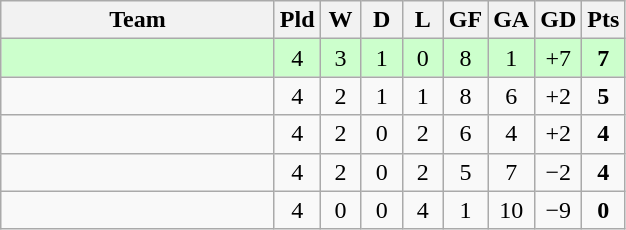<table class="wikitable" style="text-align:center;">
<tr>
<th width=175>Team</th>
<th style="width:20px;" abbr="Played">Pld</th>
<th style="width:20px;" abbr="Won">W</th>
<th style="width:20px;" abbr="Drawn">D</th>
<th style="width:20px;" abbr="Lost">L</th>
<th style="width:20px;" abbr="Goals for">GF</th>
<th style="width:20px;" abbr="Goals against">GA</th>
<th style="width:20px;" abbr="Goal difference">GD</th>
<th style="width:20px;" abbr="Points">Pts</th>
</tr>
<tr bgcolor="#ccffcc">
<td align=left></td>
<td>4</td>
<td>3</td>
<td>1</td>
<td>0</td>
<td>8</td>
<td>1</td>
<td>+7</td>
<td><strong>7</strong></td>
</tr>
<tr>
<td align=left></td>
<td>4</td>
<td>2</td>
<td>1</td>
<td>1</td>
<td>8</td>
<td>6</td>
<td>+2</td>
<td><strong>5</strong></td>
</tr>
<tr>
<td align=left></td>
<td>4</td>
<td>2</td>
<td>0</td>
<td>2</td>
<td>6</td>
<td>4</td>
<td>+2</td>
<td><strong>4</strong></td>
</tr>
<tr>
<td align=left></td>
<td>4</td>
<td>2</td>
<td>0</td>
<td>2</td>
<td>5</td>
<td>7</td>
<td>−2</td>
<td><strong>4</strong></td>
</tr>
<tr>
<td align=left></td>
<td>4</td>
<td>0</td>
<td>0</td>
<td>4</td>
<td>1</td>
<td>10</td>
<td>−9</td>
<td><strong>0</strong></td>
</tr>
</table>
